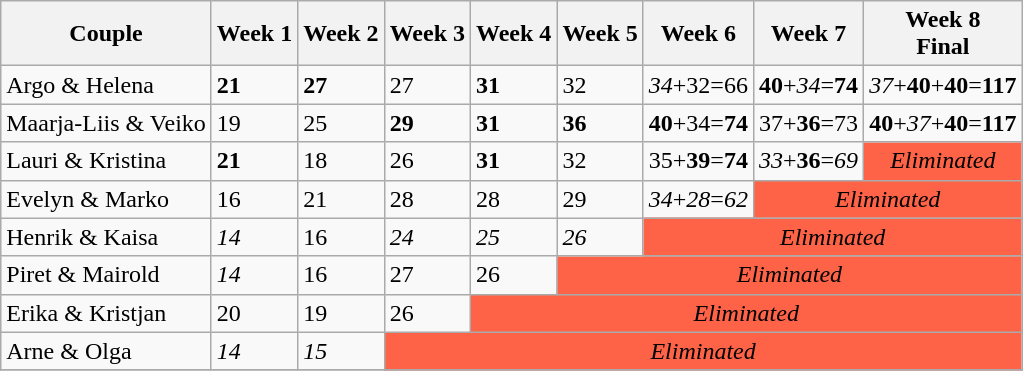<table class="wikitable">
<tr>
<th>Couple</th>
<th>Week 1</th>
<th>Week  2</th>
<th>Week  3</th>
<th>Week  4</th>
<th>Week  5</th>
<th>Week  6</th>
<th>Week  7</th>
<th>Week  8<br>Final</th>
</tr>
<tr>
<td>Argo & Helena</td>
<td><span><strong>21</strong></span></td>
<td><span><strong>27</strong></span></td>
<td>27</td>
<td><span><strong>31</strong></span></td>
<td>32</td>
<td><span><em>34</em></span>+32=66</td>
<td><span><strong>40</strong></span>+<span><em>34</em></span>=<span><strong>74</strong></span></td>
<td><span><em>37</em></span>+<span><strong>40</strong></span>+<span><strong>40</strong></span>=<span><strong>117</strong></span></td>
</tr>
<tr>
<td>Maarja-Liis & Veiko</td>
<td>19</td>
<td>25</td>
<td><span><strong>29</strong></span></td>
<td><span><strong>31</strong></span></td>
<td><span><strong>36</strong></span></td>
<td><span><strong>40</strong></span>+34=<span><strong>74</strong></span></td>
<td>37+<span><strong>36</strong></span>=73</td>
<td><span><strong>40</strong></span>+<span><em>37</em></span>+<span><strong>40</strong></span>=<span><strong>117</strong></span></td>
</tr>
<tr>
<td>Lauri & Kristina</td>
<td><span><strong>21</strong></span></td>
<td>18</td>
<td>26</td>
<td><span><strong>31</strong></span></td>
<td>32</td>
<td>35+<span><strong>39</strong></span>=<span><strong>74</strong></span></td>
<td><span><em>33</em></span>+<span><strong>36</strong></span>=<span><em>69</em></span></td>
<td colspan="1" style="background:tomato;" align="center"><em>Eliminated</em></td>
</tr>
<tr>
<td>Evelyn & Marko</td>
<td>16</td>
<td>21</td>
<td>28</td>
<td>28</td>
<td>29</td>
<td><span><em>34</em></span>+<span><em>28</em></span>=<span><em>62</em></span></td>
<td colspan="2" style="background:tomato;" align="center"><em>Eliminated</em></td>
</tr>
<tr>
<td>Henrik & Kaisa</td>
<td><span><em>14</em></span></td>
<td>16</td>
<td><span><em>24</em></span></td>
<td><span><em>25</em></span></td>
<td><span><em>26</em></span></td>
<td style="background:tomato;" align="center" colspan="3"><em>Eliminated</em></td>
</tr>
<tr>
<td>Piret & Mairold</td>
<td><span><em>14</em></span></td>
<td>16</td>
<td>27</td>
<td>26</td>
<td style="background:tomato;" align="center" colspan="4"><em>Eliminated</em></td>
</tr>
<tr>
<td>Erika & Kristjan</td>
<td>20</td>
<td>19</td>
<td>26</td>
<td style="background:tomato;" align="center" colspan="5"><em>Eliminated</em></td>
</tr>
<tr>
<td>Arne & Olga</td>
<td><span><em>14</em></span></td>
<td><span><em>15</em></span></td>
<td style="background:tomato;" align="center" colspan="6"><em>Eliminated</em></td>
</tr>
<tr>
</tr>
</table>
